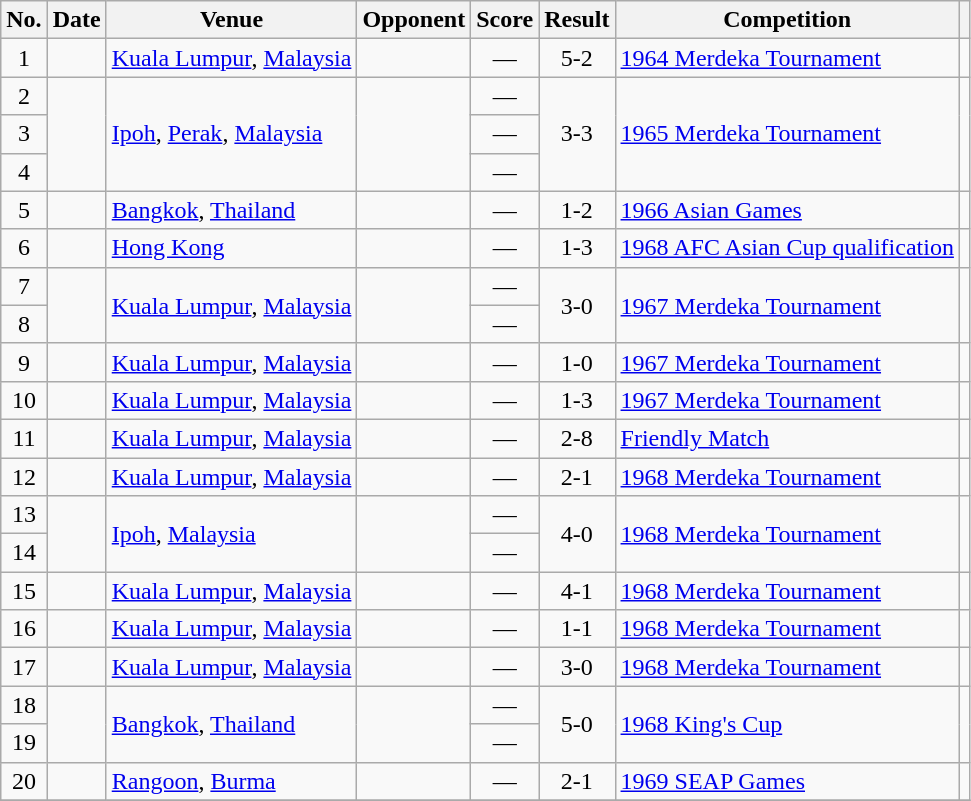<table class="wikitable sortable">
<tr>
<th scope="col">No.</th>
<th scope="col">Date</th>
<th scope="col">Venue</th>
<th scope="col">Opponent</th>
<th scope="col">Score</th>
<th scope="col">Result</th>
<th scope="col">Competition</th>
<th scope="col" class="unsortable"></th>
</tr>
<tr>
<td style="text-align:center">1</td>
<td></td>
<td><a href='#'>Kuala Lumpur</a>, <a href='#'>Malaysia</a></td>
<td></td>
<td style="text-align:center">—</td>
<td style="text-align:center">5-2</td>
<td><a href='#'>1964 Merdeka Tournament</a></td>
<td></td>
</tr>
<tr>
<td style="text-align:center">2</td>
<td rowspan="3"></td>
<td rowspan="3"><a href='#'>Ipoh</a>, <a href='#'>Perak</a>, <a href='#'>Malaysia</a></td>
<td rowspan="3"></td>
<td style="text-align:center">—</td>
<td rowspan="3" style="text-align:center">3-3</td>
<td rowspan="3"><a href='#'>1965 Merdeka Tournament</a></td>
<td rowspan="3"></td>
</tr>
<tr>
<td style="text-align:center">3</td>
<td style="text-align:center">—</td>
</tr>
<tr>
<td style="text-align:center">4</td>
<td style="text-align:center">—</td>
</tr>
<tr>
<td style="text-align:center">5</td>
<td></td>
<td><a href='#'>Bangkok</a>, <a href='#'>Thailand</a></td>
<td></td>
<td style="text-align:center">—</td>
<td style="text-align:center">1-2</td>
<td><a href='#'>1966 Asian Games</a></td>
<td></td>
</tr>
<tr>
<td style="text-align:center">6</td>
<td></td>
<td><a href='#'>Hong Kong</a></td>
<td></td>
<td style="text-align:center">—</td>
<td style="text-align:center">1-3</td>
<td><a href='#'>1968 AFC Asian Cup qualification</a></td>
<td></td>
</tr>
<tr>
<td style="text-align:center">7</td>
<td rowspan="2"></td>
<td rowspan="2"><a href='#'>Kuala Lumpur</a>, <a href='#'>Malaysia</a></td>
<td rowspan="2"></td>
<td style="text-align:center">—</td>
<td rowspan="2" style="text-align:center">3-0</td>
<td rowspan="2"><a href='#'>1967 Merdeka Tournament</a></td>
<td rowspan="2"></td>
</tr>
<tr>
<td style="text-align:center">8</td>
<td style="text-align:center">—</td>
</tr>
<tr>
<td style="text-align:center">9</td>
<td></td>
<td><a href='#'>Kuala Lumpur</a>, <a href='#'>Malaysia</a></td>
<td></td>
<td style="text-align:center">—</td>
<td style="text-align:center">1-0</td>
<td><a href='#'>1967 Merdeka Tournament</a></td>
<td></td>
</tr>
<tr>
<td style="text-align:center">10</td>
<td></td>
<td><a href='#'>Kuala Lumpur</a>, <a href='#'>Malaysia</a></td>
<td></td>
<td style="text-align:center">—</td>
<td style="text-align:center">1-3</td>
<td><a href='#'>1967 Merdeka Tournament</a></td>
<td></td>
</tr>
<tr>
<td style="text-align:center">11</td>
<td></td>
<td><a href='#'>Kuala Lumpur</a>, <a href='#'>Malaysia</a></td>
<td></td>
<td style="text-align:center">—</td>
<td style="text-align:center">2-8</td>
<td><a href='#'>Friendly Match</a></td>
<td></td>
</tr>
<tr>
<td style="text-align:center">12</td>
<td></td>
<td><a href='#'>Kuala Lumpur</a>, <a href='#'>Malaysia</a></td>
<td></td>
<td style="text-align:center">—</td>
<td style="text-align:center">2-1</td>
<td><a href='#'>1968 Merdeka Tournament</a></td>
<td></td>
</tr>
<tr>
<td style="text-align:center">13</td>
<td rowspan="2"></td>
<td rowspan="2"><a href='#'>Ipoh</a>, <a href='#'>Malaysia</a></td>
<td rowspan="2"></td>
<td style="text-align:center">—</td>
<td rowspan="2" style="text-align:center">4-0</td>
<td rowspan="2"><a href='#'>1968 Merdeka Tournament</a></td>
<td rowspan="2"></td>
</tr>
<tr>
<td style="text-align:center">14</td>
<td style="text-align:center">—</td>
</tr>
<tr>
<td style="text-align:center">15</td>
<td></td>
<td><a href='#'>Kuala Lumpur</a>, <a href='#'>Malaysia</a></td>
<td></td>
<td style="text-align:center">—</td>
<td style="text-align:center">4-1</td>
<td><a href='#'>1968 Merdeka Tournament</a></td>
<td></td>
</tr>
<tr>
<td style="text-align:center">16</td>
<td></td>
<td><a href='#'>Kuala Lumpur</a>, <a href='#'>Malaysia</a></td>
<td></td>
<td style="text-align:center">—</td>
<td style="text-align:center">1-1</td>
<td><a href='#'>1968 Merdeka Tournament</a></td>
<td></td>
</tr>
<tr>
<td style="text-align:center">17</td>
<td></td>
<td><a href='#'>Kuala Lumpur</a>, <a href='#'>Malaysia</a></td>
<td></td>
<td style="text-align:center">—</td>
<td style="text-align:center">3-0</td>
<td><a href='#'>1968 Merdeka Tournament</a></td>
<td></td>
</tr>
<tr>
<td style="text-align:center">18</td>
<td rowspan="2"></td>
<td rowspan="2"><a href='#'>Bangkok</a>, <a href='#'>Thailand</a></td>
<td rowspan="2"></td>
<td style="text-align:center">—</td>
<td rowspan="2" style="text-align:center">5-0</td>
<td rowspan="2"><a href='#'>1968 King's Cup</a></td>
<td rowspan="2"></td>
</tr>
<tr>
<td style="text-align:center">19</td>
<td style="text-align:center">—</td>
</tr>
<tr>
<td style="text-align:center">20</td>
<td></td>
<td><a href='#'>Rangoon</a>, <a href='#'>Burma</a></td>
<td></td>
<td style="text-align:center">—</td>
<td style="text-align:center">2-1</td>
<td><a href='#'>1969 SEAP Games</a></td>
<td></td>
</tr>
<tr>
</tr>
</table>
